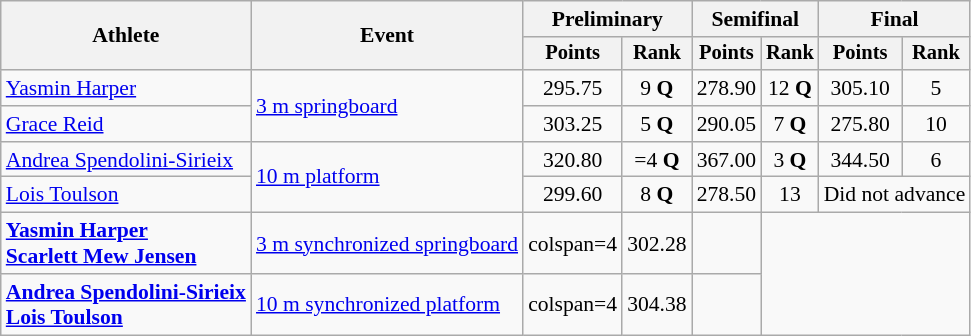<table class=wikitable style=font-size:90%;text-align:center>
<tr>
<th rowspan=2>Athlete</th>
<th rowspan=2>Event</th>
<th colspan=2>Preliminary</th>
<th colspan=2>Semifinal</th>
<th colspan=2>Final</th>
</tr>
<tr style=font-size:95%>
<th>Points</th>
<th>Rank</th>
<th>Points</th>
<th>Rank</th>
<th>Points</th>
<th>Rank</th>
</tr>
<tr>
<td align=left><a href='#'>Yasmin Harper</a></td>
<td align=left rowspan=2><a href='#'>3 m springboard</a></td>
<td>295.75</td>
<td>9 <strong>Q</strong></td>
<td>278.90</td>
<td>12 <strong>Q</strong></td>
<td>305.10</td>
<td>5</td>
</tr>
<tr>
<td align=left><a href='#'>Grace Reid</a></td>
<td>303.25</td>
<td>5 <strong>Q</strong></td>
<td>290.05</td>
<td>7 <strong>Q</strong></td>
<td>275.80</td>
<td>10</td>
</tr>
<tr>
<td align=left><a href='#'>Andrea Spendolini-Sirieix</a></td>
<td align=left rowspan=2><a href='#'>10 m platform</a></td>
<td>320.80</td>
<td>=4 <strong>Q</strong></td>
<td>367.00</td>
<td>3 <strong>Q</strong></td>
<td>344.50</td>
<td>6</td>
</tr>
<tr>
<td align=left><a href='#'>Lois Toulson</a></td>
<td>299.60</td>
<td>8 <strong>Q</strong></td>
<td>278.50</td>
<td>13</td>
<td colspan=2>Did not advance</td>
</tr>
<tr>
<td align=left><strong><a href='#'>Yasmin Harper</a><br><a href='#'>Scarlett Mew Jensen</a></strong></td>
<td align=left><a href='#'>3 m synchronized springboard</a></td>
<td>colspan=4 </td>
<td>302.28</td>
<td></td>
</tr>
<tr>
<td align=left><strong><a href='#'>Andrea Spendolini-Sirieix</a></strong><br><strong><a href='#'>Lois Toulson</a></strong></td>
<td align=left><a href='#'>10 m synchronized platform</a></td>
<td>colspan=4 </td>
<td>304.38</td>
<td></td>
</tr>
</table>
